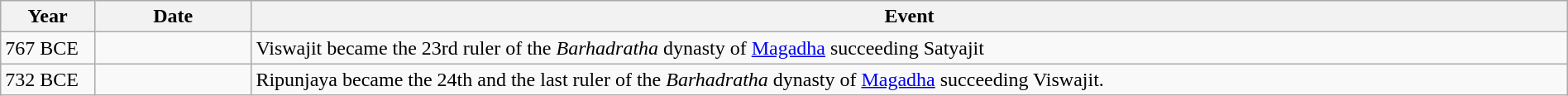<table class="wikitable" style="width:100%">
<tr>
<th style="width:6%">Year</th>
<th style="width:10%">Date</th>
<th>Event</th>
</tr>
<tr>
<td>767 BCE</td>
<td></td>
<td>Viswajit became the 23rd ruler of the <em>Barhadratha</em> dynasty of <a href='#'>Magadha</a> succeeding Satyajit</td>
</tr>
<tr>
<td>732 BCE</td>
<td></td>
<td>Ripunjaya became the 24th and the last ruler of the <em>Barhadratha</em> dynasty of <a href='#'>Magadha</a> succeeding Viswajit.</td>
</tr>
</table>
